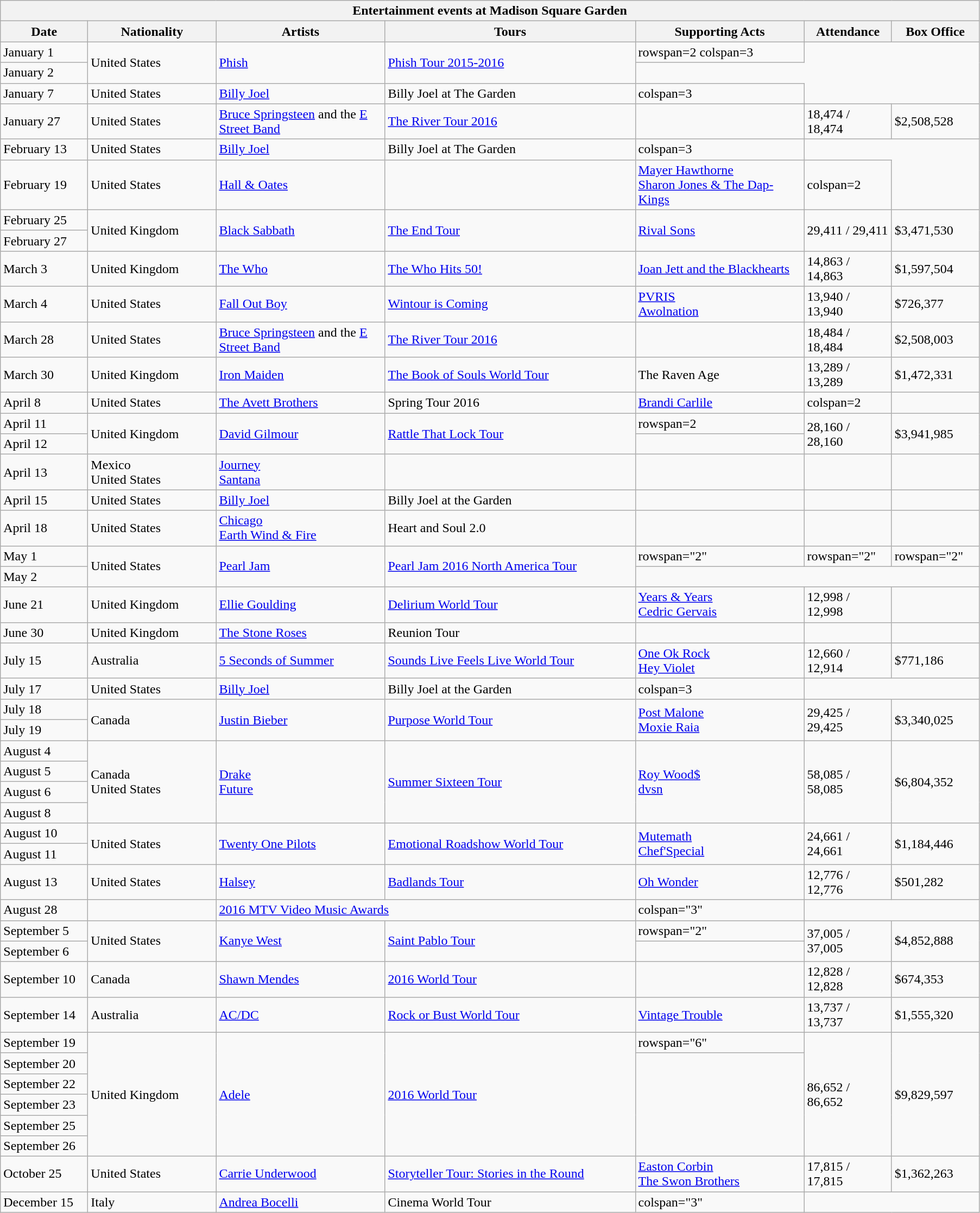<table class="wikitable">
<tr>
<th colspan="7">Entertainment events at Madison Square Garden</th>
</tr>
<tr>
<th width=100>Date</th>
<th width=150>Nationality</th>
<th width=200>Artists</th>
<th width=300>Tours</th>
<th width=200>Supporting Acts</th>
<th width=100>Attendance</th>
<th width=100>Box Office</th>
</tr>
<tr>
<td>January 1</td>
<td rowspan="2">United States</td>
<td rowspan="2"><a href='#'>Phish</a></td>
<td rowspan="2"><a href='#'>Phish Tour 2015-2016</a></td>
<td>rowspan=2 colspan=3 </td>
</tr>
<tr>
<td>January 2</td>
</tr>
<tr>
<td>January 7</td>
<td>United States</td>
<td><a href='#'>Billy Joel</a></td>
<td>Billy Joel at The Garden</td>
<td>colspan=3 </td>
</tr>
<tr>
<td>January 27</td>
<td>United States</td>
<td><a href='#'>Bruce Springsteen</a> and the <a href='#'>E Street Band</a></td>
<td><a href='#'>The River Tour 2016</a></td>
<td></td>
<td>18,474 / 18,474</td>
<td>$2,508,528</td>
</tr>
<tr>
<td>February 13</td>
<td>United States</td>
<td><a href='#'>Billy Joel</a></td>
<td>Billy Joel at The Garden</td>
<td>colspan=3 </td>
</tr>
<tr>
<td>February 19</td>
<td>United States</td>
<td><a href='#'>Hall & Oates</a></td>
<td></td>
<td><a href='#'>Mayer Hawthorne</a><br><a href='#'>Sharon Jones & The Dap-Kings</a></td>
<td>colspan=2 </td>
</tr>
<tr>
<td>February 25</td>
<td rowspan="2">United Kingdom</td>
<td rowspan="2"><a href='#'>Black Sabbath</a></td>
<td rowspan="2"><a href='#'>The End Tour</a></td>
<td rowspan="2"><a href='#'>Rival Sons</a></td>
<td rowspan="2">29,411 / 29,411</td>
<td rowspan="2">$3,471,530</td>
</tr>
<tr>
<td>February 27</td>
</tr>
<tr>
<td>March 3</td>
<td>United Kingdom</td>
<td><a href='#'>The Who</a></td>
<td><a href='#'>The Who Hits 50!</a></td>
<td><a href='#'>Joan Jett and the Blackhearts</a></td>
<td>14,863 / 14,863</td>
<td>$1,597,504</td>
</tr>
<tr>
<td>March 4</td>
<td>United States</td>
<td><a href='#'>Fall Out Boy</a></td>
<td><a href='#'>Wintour is Coming</a></td>
<td><a href='#'>PVRIS</a><br><a href='#'>Awolnation</a></td>
<td>13,940 / 13,940</td>
<td>$726,377</td>
</tr>
<tr>
<td>March 28</td>
<td>United States</td>
<td><a href='#'>Bruce Springsteen</a> and the <a href='#'>E Street Band</a></td>
<td><a href='#'>The River Tour 2016</a></td>
<td></td>
<td>18,484 / 18,484</td>
<td>$2,508,003</td>
</tr>
<tr>
<td>March 30</td>
<td>United Kingdom</td>
<td><a href='#'>Iron Maiden</a></td>
<td><a href='#'>The Book of Souls World Tour</a></td>
<td>The Raven Age</td>
<td>13,289 / 13,289</td>
<td>$1,472,331</td>
</tr>
<tr>
<td>April 8</td>
<td>United States</td>
<td><a href='#'>The Avett Brothers</a></td>
<td>Spring Tour 2016</td>
<td><a href='#'>Brandi Carlile</a></td>
<td>colspan=2 </td>
</tr>
<tr>
<td>April 11</td>
<td rowspan=2>United Kingdom</td>
<td rowspan=2><a href='#'>David Gilmour</a></td>
<td rowspan=2><a href='#'>Rattle That Lock Tour</a></td>
<td>rowspan=2 </td>
<td rowspan=2>28,160 / 28,160</td>
<td rowspan=2>$3,941,985</td>
</tr>
<tr>
<td>April 12</td>
</tr>
<tr>
<td>April 13</td>
<td>Mexico<br>United States</td>
<td><a href='#'>Journey</a><br><a href='#'>Santana</a></td>
<td></td>
<td></td>
<td></td>
<td></td>
</tr>
<tr>
<td>April 15</td>
<td>United States</td>
<td><a href='#'>Billy Joel</a></td>
<td>Billy Joel at the Garden</td>
<td></td>
<td></td>
<td></td>
</tr>
<tr>
<td>April 18</td>
<td>United States</td>
<td><a href='#'>Chicago</a><br><a href='#'>Earth Wind & Fire</a></td>
<td>Heart and Soul 2.0</td>
<td></td>
<td></td>
<td></td>
</tr>
<tr>
<td>May 1</td>
<td rowspan="2">United States</td>
<td rowspan="2"><a href='#'>Pearl Jam</a></td>
<td rowspan="2"><a href='#'>Pearl Jam 2016 North America Tour</a></td>
<td>rowspan="2" </td>
<td>rowspan="2" </td>
<td>rowspan="2" </td>
</tr>
<tr>
<td>May 2</td>
</tr>
<tr>
<td>June 21</td>
<td>United Kingdom</td>
<td><a href='#'>Ellie Goulding</a></td>
<td><a href='#'>Delirium World Tour</a></td>
<td><a href='#'>Years & Years</a><br><a href='#'>Cedric Gervais</a></td>
<td>12,998 / 12,998</td>
<td></td>
</tr>
<tr>
<td>June 30</td>
<td>United Kingdom</td>
<td><a href='#'>The Stone Roses</a></td>
<td>Reunion Tour</td>
<td></td>
<td></td>
<td></td>
</tr>
<tr>
<td>July 15</td>
<td>Australia</td>
<td><a href='#'>5 Seconds of Summer</a></td>
<td><a href='#'>Sounds Live Feels Live World Tour</a></td>
<td><a href='#'>One Ok Rock</a><br><a href='#'>Hey Violet</a></td>
<td>12,660 / 12,914</td>
<td>$771,186</td>
</tr>
<tr>
<td>July 17</td>
<td>United States</td>
<td><a href='#'>Billy Joel</a></td>
<td>Billy Joel at the Garden</td>
<td>colspan=3 </td>
</tr>
<tr>
<td>July 18</td>
<td rowspan="2">Canada</td>
<td rowspan="2"><a href='#'>Justin Bieber</a></td>
<td rowspan="2"><a href='#'>Purpose World Tour</a></td>
<td rowspan="2"><a href='#'>Post Malone</a><br><a href='#'>Moxie Raia</a></td>
<td rowspan="2">29,425 / 29,425</td>
<td rowspan="2">$3,340,025</td>
</tr>
<tr>
<td>July 19</td>
</tr>
<tr>
<td>August 4</td>
<td rowspan="4">Canada<br>United States</td>
<td rowspan="4"><a href='#'>Drake</a><br><a href='#'>Future</a></td>
<td rowspan="4"><a href='#'>Summer Sixteen Tour</a></td>
<td rowspan="4"><a href='#'>Roy Wood$</a><br><a href='#'>dvsn</a></td>
<td rowspan="4">58,085 / 58,085</td>
<td rowspan="4">$6,804,352</td>
</tr>
<tr>
<td>August 5</td>
</tr>
<tr>
<td>August 6</td>
</tr>
<tr>
<td>August 8</td>
</tr>
<tr>
<td>August 10</td>
<td rowspan="2">United States</td>
<td rowspan="2"><a href='#'>Twenty One Pilots</a></td>
<td rowspan="2"><a href='#'>Emotional Roadshow World Tour</a></td>
<td rowspan="2"><a href='#'>Mutemath</a><br><a href='#'>Chef'Special</a></td>
<td rowspan="2">24,661 / 24,661</td>
<td rowspan="2">$1,184,446</td>
</tr>
<tr>
<td>August 11</td>
</tr>
<tr>
<td>August 13</td>
<td>United States</td>
<td><a href='#'>Halsey</a></td>
<td><a href='#'>Badlands Tour</a></td>
<td><a href='#'>Oh Wonder</a></td>
<td>12,776 / 12,776</td>
<td>$501,282</td>
</tr>
<tr>
<td>August 28</td>
<td></td>
<td colspan="2"><a href='#'>2016 MTV Video Music Awards</a></td>
<td>colspan="3" </td>
</tr>
<tr>
<td>September 5</td>
<td rowspan="2">United States</td>
<td rowspan="2"><a href='#'>Kanye West</a></td>
<td rowspan="2"><a href='#'>Saint Pablo Tour</a></td>
<td>rowspan="2" </td>
<td rowspan="2">37,005 / 37,005</td>
<td rowspan="2">$4,852,888</td>
</tr>
<tr>
<td>September 6</td>
</tr>
<tr>
<td>September 10</td>
<td>Canada</td>
<td><a href='#'>Shawn Mendes</a></td>
<td><a href='#'>2016 World Tour</a></td>
<td></td>
<td>12,828 / 12,828</td>
<td>$674,353</td>
</tr>
<tr>
<td>September 14</td>
<td>Australia</td>
<td><a href='#'>AC/DC</a></td>
<td><a href='#'>Rock or Bust World Tour</a></td>
<td><a href='#'>Vintage Trouble</a></td>
<td>13,737 / 13,737</td>
<td>$1,555,320</td>
</tr>
<tr>
<td>September 19</td>
<td rowspan="6">United Kingdom</td>
<td rowspan="6"><a href='#'>Adele</a></td>
<td rowspan="6"><a href='#'>2016 World Tour</a></td>
<td>rowspan="6" </td>
<td rowspan="6">86,652 / 86,652</td>
<td rowspan="6">$9,829,597</td>
</tr>
<tr>
<td>September 20</td>
</tr>
<tr>
<td>September 22</td>
</tr>
<tr>
<td>September 23</td>
</tr>
<tr>
<td>September 25</td>
</tr>
<tr>
<td>September 26</td>
</tr>
<tr>
<td>October 25</td>
<td>United States</td>
<td><a href='#'>Carrie Underwood</a></td>
<td><a href='#'>Storyteller Tour: Stories in the Round</a></td>
<td><a href='#'>Easton Corbin</a><br><a href='#'>The Swon Brothers</a></td>
<td>17,815 / 17,815</td>
<td>$1,362,263</td>
</tr>
<tr>
<td>December 15</td>
<td>Italy</td>
<td><a href='#'>Andrea Bocelli</a></td>
<td>Cinema World Tour</td>
<td>colspan="3" </td>
</tr>
</table>
